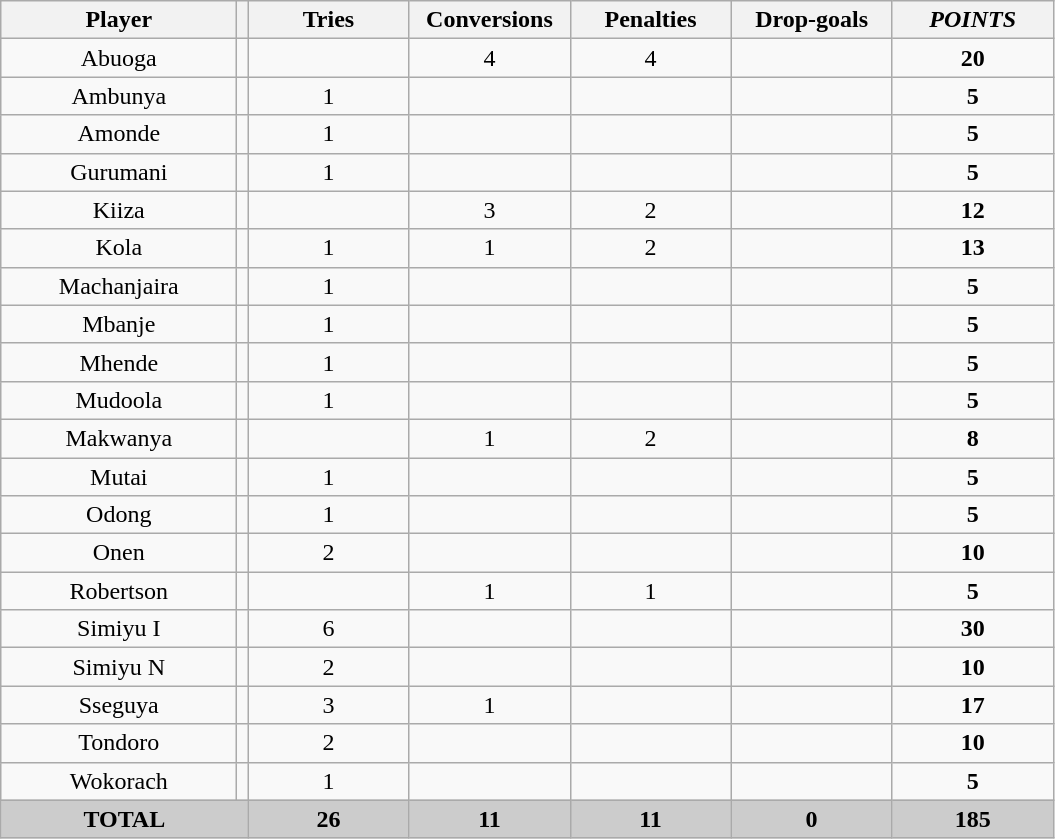<table class="wikitable sortable" style="text-align: center;">
<tr>
<th width="150">Player</th>
<th></th>
<th width="100">Tries</th>
<th width="100">Conversions</th>
<th width="100">Penalties</th>
<th width="100">Drop-goals</th>
<th width="100"><em>POINTS</em></th>
</tr>
<tr>
<td>Abuoga</td>
<td></td>
<td></td>
<td>4</td>
<td>4</td>
<td></td>
<td><strong>20</strong></td>
</tr>
<tr>
<td>Ambunya</td>
<td></td>
<td>1</td>
<td></td>
<td></td>
<td></td>
<td><strong>5</strong></td>
</tr>
<tr>
<td>Amonde</td>
<td></td>
<td>1</td>
<td></td>
<td></td>
<td></td>
<td><strong>5</strong></td>
</tr>
<tr>
<td>Gurumani</td>
<td></td>
<td>1</td>
<td></td>
<td></td>
<td></td>
<td><strong>5</strong></td>
</tr>
<tr>
<td>Kiiza</td>
<td></td>
<td></td>
<td>3</td>
<td>2</td>
<td></td>
<td><strong>12</strong></td>
</tr>
<tr>
<td>Kola</td>
<td></td>
<td>1</td>
<td>1</td>
<td>2</td>
<td></td>
<td><strong>13</strong></td>
</tr>
<tr>
<td>Machanjaira</td>
<td></td>
<td>1</td>
<td></td>
<td></td>
<td></td>
<td><strong>5</strong></td>
</tr>
<tr>
<td>Mbanje</td>
<td></td>
<td>1</td>
<td></td>
<td></td>
<td></td>
<td><strong>5</strong></td>
</tr>
<tr>
<td>Mhende</td>
<td></td>
<td>1</td>
<td></td>
<td></td>
<td></td>
<td><strong>5</strong></td>
</tr>
<tr>
<td>Mudoola</td>
<td></td>
<td>1</td>
<td></td>
<td></td>
<td></td>
<td><strong>5</strong></td>
</tr>
<tr>
<td>Makwanya</td>
<td></td>
<td></td>
<td>1</td>
<td>2</td>
<td></td>
<td><strong>8</strong></td>
</tr>
<tr>
<td>Mutai</td>
<td></td>
<td>1</td>
<td></td>
<td></td>
<td></td>
<td><strong>5</strong></td>
</tr>
<tr>
<td>Odong</td>
<td></td>
<td>1</td>
<td></td>
<td></td>
<td></td>
<td><strong>5</strong></td>
</tr>
<tr>
<td>Onen</td>
<td></td>
<td>2</td>
<td></td>
<td></td>
<td></td>
<td><strong>10</strong></td>
</tr>
<tr>
<td>Robertson</td>
<td></td>
<td></td>
<td>1</td>
<td>1</td>
<td></td>
<td><strong>5</strong></td>
</tr>
<tr>
<td>Simiyu I</td>
<td></td>
<td>6</td>
<td></td>
<td></td>
<td></td>
<td><strong>30</strong></td>
</tr>
<tr>
<td>Simiyu N</td>
<td></td>
<td>2</td>
<td></td>
<td></td>
<td></td>
<td><strong>10</strong></td>
</tr>
<tr>
<td>Sseguya</td>
<td></td>
<td>3</td>
<td>1</td>
<td></td>
<td></td>
<td><strong>17</strong></td>
</tr>
<tr>
<td>Tondoro</td>
<td></td>
<td>2</td>
<td></td>
<td></td>
<td></td>
<td><strong>10</strong></td>
</tr>
<tr>
<td>Wokorach</td>
<td></td>
<td>1</td>
<td></td>
<td></td>
<td></td>
<td><strong>5</strong></td>
</tr>
<tr class="sortbottom" style="background: #CCCCCC">
<td colspan="2"><strong>TOTAL</strong></td>
<td><strong>26</strong></td>
<td><strong>11</strong></td>
<td><strong>11</strong></td>
<td><strong>0</strong></td>
<td><strong>185</strong></td>
</tr>
</table>
